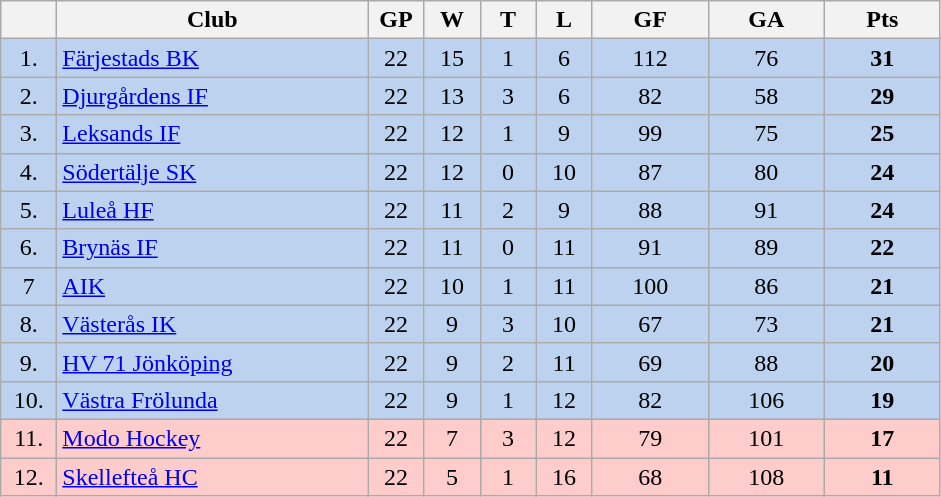<table class="wikitable">
<tr>
<th width="30"></th>
<th width="200">Club</th>
<th width="30">GP</th>
<th width="30">W</th>
<th width="30">T</th>
<th width="30">L</th>
<th width="70">GF</th>
<th width="70">GA</th>
<th width="70">Pts</th>
</tr>
<tr bgcolor="#BCD2EE" align="center">
<td>1.</td>
<td align="left"><a href='#'>Färjestads BK</a></td>
<td>22</td>
<td>15</td>
<td>1</td>
<td>6</td>
<td>112</td>
<td>76</td>
<td><strong>31</strong></td>
</tr>
<tr bgcolor="#BCD2EE" align="center">
<td>2.</td>
<td align="left"><a href='#'>Djurgårdens IF</a></td>
<td>22</td>
<td>13</td>
<td>3</td>
<td>6</td>
<td>82</td>
<td>58</td>
<td><strong>29</strong></td>
</tr>
<tr bgcolor="#BCD2EE" align="center">
<td>3.</td>
<td align="left"><a href='#'>Leksands IF</a></td>
<td>22</td>
<td>12</td>
<td>1</td>
<td>9</td>
<td>99</td>
<td>75</td>
<td><strong>25</strong></td>
</tr>
<tr bgcolor="#BCD2EE" align="center">
<td>4.</td>
<td align="left"><a href='#'>Södertälje SK</a></td>
<td>22</td>
<td>12</td>
<td>0</td>
<td>10</td>
<td>87</td>
<td>80</td>
<td><strong>24</strong></td>
</tr>
<tr bgcolor="#BCD2EE" align="center">
<td>5.</td>
<td align="left"><a href='#'>Luleå HF</a></td>
<td>22</td>
<td>11</td>
<td>2</td>
<td>9</td>
<td>88</td>
<td>91</td>
<td><strong>24</strong></td>
</tr>
<tr bgcolor="#BCD2EE" align="center">
<td>6.</td>
<td align="left"><a href='#'>Brynäs IF</a></td>
<td>22</td>
<td>11</td>
<td>0</td>
<td>11</td>
<td>91</td>
<td>89</td>
<td><strong>22</strong></td>
</tr>
<tr bgcolor="#BCD2EE" align="center">
<td>7</td>
<td align="left"><a href='#'>AIK</a></td>
<td>22</td>
<td>10</td>
<td>1</td>
<td>11</td>
<td>100</td>
<td>86</td>
<td><strong>21</strong></td>
</tr>
<tr bgcolor="#BCD2EE" align="center">
<td>8.</td>
<td align="left"><a href='#'>Västerås IK</a></td>
<td>22</td>
<td>9</td>
<td>3</td>
<td>10</td>
<td>67</td>
<td>73</td>
<td><strong>21</strong></td>
</tr>
<tr bgcolor="#BCD2EE" align="center">
<td>9.</td>
<td align="left"><a href='#'>HV 71 Jönköping</a></td>
<td>22</td>
<td>9</td>
<td>2</td>
<td>11</td>
<td>69</td>
<td>88</td>
<td><strong>20</strong></td>
</tr>
<tr bgcolor="#BCD2EE" align="center">
<td>10.</td>
<td align="left"><a href='#'>Västra Frölunda</a></td>
<td>22</td>
<td>9</td>
<td>1</td>
<td>12</td>
<td>82</td>
<td>106</td>
<td><strong>19</strong></td>
</tr>
<tr bgcolor="#ffcccc" align="center">
<td>11.</td>
<td align="left"><a href='#'>Modo Hockey</a></td>
<td>22</td>
<td>7</td>
<td>3</td>
<td>12</td>
<td>79</td>
<td>101</td>
<td><strong>17</strong></td>
</tr>
<tr bgcolor="#ffcccc" align="center">
<td>12.</td>
<td align="left"><a href='#'>Skellefteå HC</a></td>
<td>22</td>
<td>5</td>
<td>1</td>
<td>16</td>
<td>68</td>
<td>108</td>
<td><strong>11</strong></td>
</tr>
</table>
